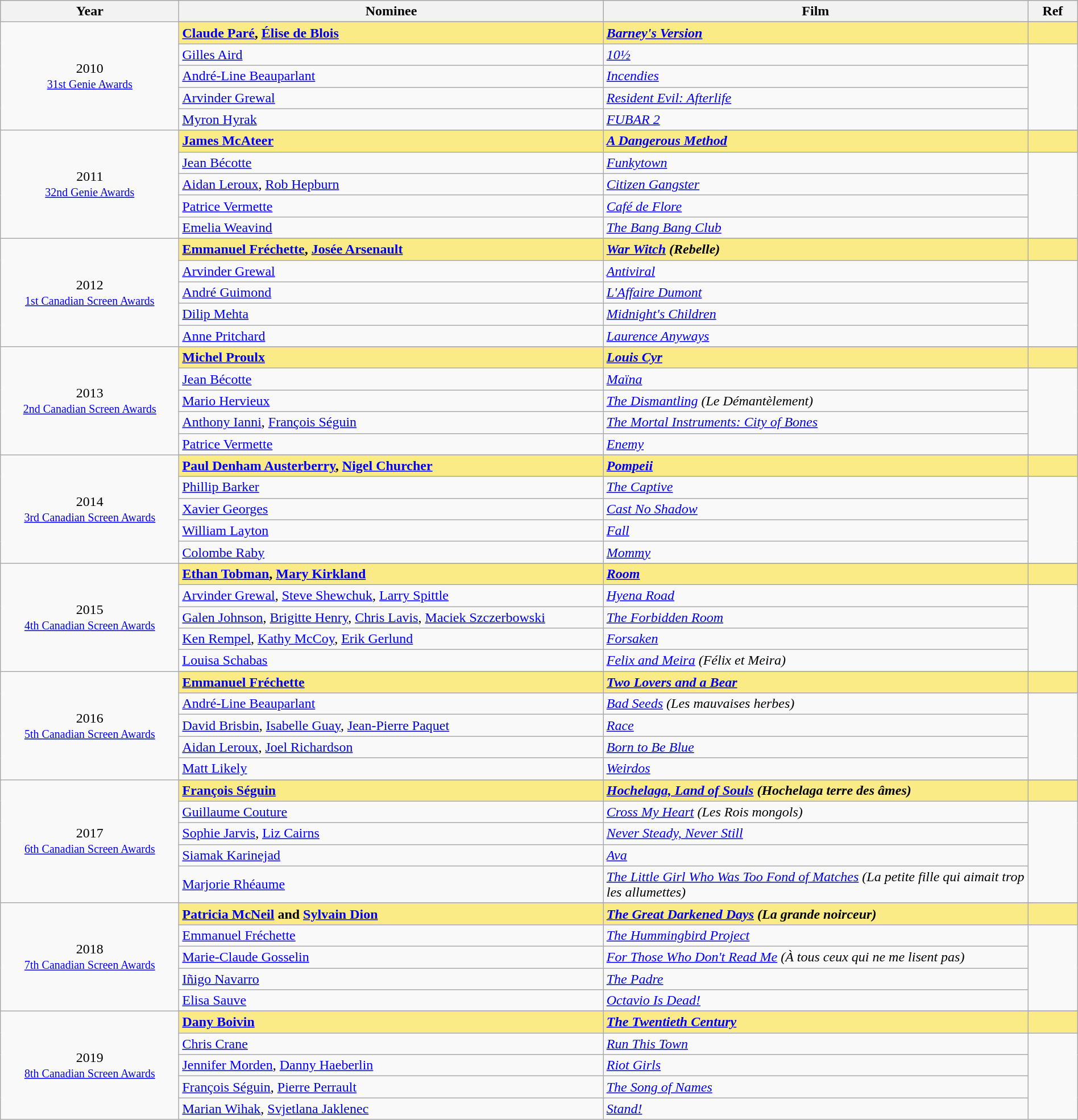<table class="wikitable" style="width:100%;">
<tr style="background:#bebebe;">
<th style="width:8%;">Year</th>
<th style="width:19%;">Nominee</th>
<th style="width:19%;">Film</th>
<th style="width:2%;">Ref</th>
</tr>
<tr>
<td rowspan="6" align="center">2010 <br> <small><a href='#'>31st Genie Awards</a></small></td>
</tr>
<tr style="background:#FAEB86;">
<td><strong><a href='#'>Claude Paré</a>, <a href='#'>Élise de Blois</a></strong></td>
<td><strong><em><a href='#'>Barney's Version</a></em></strong></td>
<td></td>
</tr>
<tr>
<td><a href='#'>Gilles Aird</a></td>
<td><em><a href='#'>10½</a></em></td>
<td rowspan=4></td>
</tr>
<tr>
<td><a href='#'>André-Line Beauparlant</a></td>
<td><em><a href='#'>Incendies</a></em></td>
</tr>
<tr>
<td><a href='#'>Arvinder Grewal</a></td>
<td><em><a href='#'>Resident Evil: Afterlife</a></em></td>
</tr>
<tr>
<td><a href='#'>Myron Hyrak</a></td>
<td><em><a href='#'>FUBAR 2</a></em></td>
</tr>
<tr>
<td rowspan="6" align="center">2011 <br> <small><a href='#'>32nd Genie Awards</a></small></td>
</tr>
<tr style="background:#FAEB86;">
<td><strong><a href='#'>James McAteer</a></strong></td>
<td><strong><em><a href='#'>A Dangerous Method</a></em></strong></td>
<td></td>
</tr>
<tr>
<td><a href='#'>Jean Bécotte</a></td>
<td><em><a href='#'>Funkytown</a></em></td>
<td rowspan=4></td>
</tr>
<tr>
<td><a href='#'>Aidan Leroux</a>, <a href='#'>Rob Hepburn</a></td>
<td><em><a href='#'>Citizen Gangster</a></em></td>
</tr>
<tr>
<td><a href='#'>Patrice Vermette</a></td>
<td><em><a href='#'>Café de Flore</a></em></td>
</tr>
<tr>
<td><a href='#'>Emelia Weavind</a></td>
<td><em><a href='#'>The Bang Bang Club</a></em></td>
</tr>
<tr>
<td rowspan="6" align="center">2012 <br> <small><a href='#'>1st Canadian Screen Awards</a></small></td>
</tr>
<tr style="background:#FAEB86;">
<td><strong><a href='#'>Emmanuel Fréchette</a>, <a href='#'>Josée Arsenault</a></strong></td>
<td><strong><em><a href='#'>War Witch</a> (Rebelle)</em></strong></td>
<td></td>
</tr>
<tr>
<td><a href='#'>Arvinder Grewal</a></td>
<td><em><a href='#'>Antiviral</a></em></td>
<td rowspan=4></td>
</tr>
<tr>
<td><a href='#'>André Guimond</a></td>
<td><em><a href='#'>L'Affaire Dumont</a></em></td>
</tr>
<tr>
<td><a href='#'>Dilip Mehta</a></td>
<td><em><a href='#'>Midnight's Children</a></em></td>
</tr>
<tr>
<td><a href='#'>Anne Pritchard</a></td>
<td><em><a href='#'>Laurence Anyways</a></em></td>
</tr>
<tr>
<td rowspan="6" align="center">2013 <br> <small><a href='#'>2nd Canadian Screen Awards</a></small></td>
</tr>
<tr style="background:#FAEB86;">
<td><strong><a href='#'>Michel Proulx</a></strong></td>
<td><strong><em><a href='#'>Louis Cyr</a></em></strong></td>
<td></td>
</tr>
<tr>
<td><a href='#'>Jean Bécotte</a></td>
<td><em><a href='#'>Maïna</a></em></td>
<td rowspan=4></td>
</tr>
<tr>
<td><a href='#'>Mario Hervieux</a></td>
<td><em><a href='#'>The Dismantling</a> (Le Démantèlement)</em></td>
</tr>
<tr>
<td><a href='#'>Anthony Ianni</a>, <a href='#'>François Séguin</a></td>
<td><em><a href='#'>The Mortal Instruments: City of Bones</a></em></td>
</tr>
<tr>
<td><a href='#'>Patrice Vermette</a></td>
<td><em><a href='#'>Enemy</a></em></td>
</tr>
<tr>
<td rowspan="6" align="center">2014 <br> <small><a href='#'>3rd Canadian Screen Awards</a></small></td>
</tr>
<tr style="background:#FAEB86;">
<td><strong><a href='#'>Paul Denham Austerberry</a>, <a href='#'>Nigel Churcher</a></strong></td>
<td><strong><em><a href='#'>Pompeii</a></em></strong></td>
<td></td>
</tr>
<tr>
<td><a href='#'>Phillip Barker</a></td>
<td><em><a href='#'>The Captive</a></em></td>
<td rowspan=4></td>
</tr>
<tr>
<td><a href='#'>Xavier Georges</a></td>
<td><em><a href='#'>Cast No Shadow</a></em></td>
</tr>
<tr>
<td><a href='#'>William Layton</a></td>
<td><em><a href='#'>Fall</a></em></td>
</tr>
<tr>
<td><a href='#'>Colombe Raby</a></td>
<td><em><a href='#'>Mommy</a></em></td>
</tr>
<tr>
<td rowspan="6" align="center">2015 <br> <small><a href='#'>4th Canadian Screen Awards</a></small></td>
</tr>
<tr style="background:#FAEB86;">
<td><strong><a href='#'>Ethan Tobman</a>, <a href='#'>Mary Kirkland</a></strong></td>
<td><strong><em><a href='#'>Room</a></em></strong></td>
<td></td>
</tr>
<tr>
<td><a href='#'>Arvinder Grewal</a>, <a href='#'>Steve Shewchuk</a>, <a href='#'>Larry Spittle</a></td>
<td><em><a href='#'>Hyena Road</a></em></td>
<td rowspan=4></td>
</tr>
<tr>
<td><a href='#'>Galen Johnson</a>, <a href='#'>Brigitte Henry</a>, <a href='#'>Chris Lavis</a>, <a href='#'>Maciek Szczerbowski</a></td>
<td><em><a href='#'>The Forbidden Room</a></em></td>
</tr>
<tr>
<td><a href='#'>Ken Rempel</a>, <a href='#'>Kathy McCoy</a>, <a href='#'>Erik Gerlund</a></td>
<td><em><a href='#'>Forsaken</a></em></td>
</tr>
<tr>
<td><a href='#'>Louisa Schabas</a></td>
<td><em><a href='#'>Felix and Meira</a> (Félix et Meira)</em></td>
</tr>
<tr>
<td rowspan="6" align="center">2016 <br> <small><a href='#'>5th Canadian Screen Awards</a></small></td>
</tr>
<tr style="background:#FAEB86;">
<td><strong><a href='#'>Emmanuel Fréchette</a></strong></td>
<td><strong><em><a href='#'>Two Lovers and a Bear</a></em></strong></td>
<td></td>
</tr>
<tr>
<td><a href='#'>André-Line Beauparlant</a></td>
<td><em><a href='#'>Bad Seeds</a> (Les mauvaises herbes)</em></td>
<td rowspan=4></td>
</tr>
<tr>
<td><a href='#'>David Brisbin</a>, <a href='#'>Isabelle Guay</a>, <a href='#'>Jean-Pierre Paquet</a></td>
<td><em><a href='#'>Race</a></em></td>
</tr>
<tr>
<td><a href='#'>Aidan Leroux</a>, <a href='#'>Joel Richardson</a></td>
<td><em><a href='#'>Born to Be Blue</a></em></td>
</tr>
<tr>
<td><a href='#'>Matt Likely</a></td>
<td><em><a href='#'>Weirdos</a></em></td>
</tr>
<tr>
<td rowspan="6" align="center">2017<br> <small><a href='#'>6th Canadian Screen Awards</a></small></td>
</tr>
<tr style="background:#FAEB86;">
<td><strong><a href='#'>François Séguin</a></strong></td>
<td><strong><em><a href='#'>Hochelaga, Land of Souls</a> (Hochelaga terre des âmes)</em></strong></td>
<td></td>
</tr>
<tr>
<td><a href='#'>Guillaume Couture</a></td>
<td><em><a href='#'>Cross My Heart</a> (Les Rois mongols)</em></td>
<td rowspan=4></td>
</tr>
<tr>
<td><a href='#'>Sophie Jarvis</a>, <a href='#'>Liz Cairns</a></td>
<td><em><a href='#'>Never Steady, Never Still</a></em></td>
</tr>
<tr>
<td><a href='#'>Siamak Karinejad</a></td>
<td><em><a href='#'>Ava</a></em></td>
</tr>
<tr>
<td><a href='#'>Marjorie Rhéaume</a></td>
<td><em><a href='#'>The Little Girl Who Was Too Fond of Matches</a> (La petite fille qui aimait trop les allumettes)</em></td>
</tr>
<tr>
<td rowspan="6" align="center">2018 <br> <small><a href='#'>7th Canadian Screen Awards</a></small></td>
</tr>
<tr style="background:#FAEB86;">
<td><strong><a href='#'>Patricia McNeil</a> and <a href='#'>Sylvain Dion</a></strong></td>
<td><strong><em><a href='#'>The Great Darkened Days</a> (La grande noirceur)</em></strong></td>
<td></td>
</tr>
<tr>
<td><a href='#'>Emmanuel Fréchette</a></td>
<td><em><a href='#'>The Hummingbird Project</a></em></td>
<td rowspan=4></td>
</tr>
<tr>
<td><a href='#'>Marie-Claude Gosselin</a></td>
<td><em><a href='#'>For Those Who Don't Read Me</a> (À tous ceux qui ne me lisent pas)</em></td>
</tr>
<tr>
<td><a href='#'>Iñigo Navarro</a></td>
<td><em><a href='#'>The Padre</a></em></td>
</tr>
<tr>
<td><a href='#'>Elisa Sauve</a></td>
<td><em><a href='#'>Octavio Is Dead!</a></em></td>
</tr>
<tr>
<td rowspan="6" align="center">2019 <br> <small><a href='#'>8th Canadian Screen Awards</a></small></td>
</tr>
<tr style="background:#FAEB86;">
<td><strong><a href='#'>Dany Boivin</a></strong></td>
<td><strong><em><a href='#'>The Twentieth Century</a></em></strong></td>
<td></td>
</tr>
<tr>
<td><a href='#'>Chris Crane</a></td>
<td><em><a href='#'>Run This Town</a></em></td>
<td rowspan=4></td>
</tr>
<tr>
<td><a href='#'>Jennifer Morden</a>, <a href='#'>Danny Haeberlin</a></td>
<td><em><a href='#'>Riot Girls</a></em></td>
</tr>
<tr>
<td><a href='#'>François Séguin</a>, <a href='#'>Pierre Perrault</a></td>
<td><em><a href='#'>The Song of Names</a></em></td>
</tr>
<tr>
<td><a href='#'>Marian Wihak</a>, <a href='#'>Svjetlana Jaklenec</a></td>
<td><em><a href='#'>Stand!</a></em></td>
</tr>
</table>
